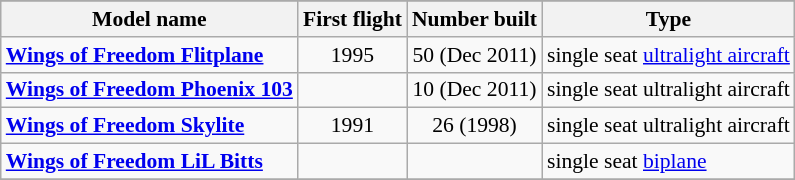<table class="wikitable" align=center style="font-size:90%;">
<tr>
</tr>
<tr style="background:#efefef;">
<th>Model name</th>
<th>First flight</th>
<th>Number built</th>
<th>Type</th>
</tr>
<tr>
<td align=left><strong><a href='#'>Wings of Freedom Flitplane</a></strong></td>
<td align=center>1995</td>
<td align=center>50 (Dec 2011)</td>
<td align=left>single seat <a href='#'>ultralight aircraft</a></td>
</tr>
<tr>
<td align=left><strong><a href='#'>Wings of Freedom Phoenix 103</a></strong></td>
<td align=center></td>
<td align=center>10 (Dec 2011)</td>
<td align=left>single seat ultralight aircraft</td>
</tr>
<tr>
<td align=left><strong><a href='#'>Wings of Freedom Skylite</a></strong></td>
<td align=center>1991</td>
<td align=center>26 (1998)</td>
<td align=left>single seat ultralight aircraft</td>
</tr>
<tr>
<td align=left><strong><a href='#'>Wings of Freedom LiL Bitts</a></strong></td>
<td align=center></td>
<td align=center></td>
<td align=left>single seat <a href='#'>biplane</a></td>
</tr>
<tr>
</tr>
</table>
